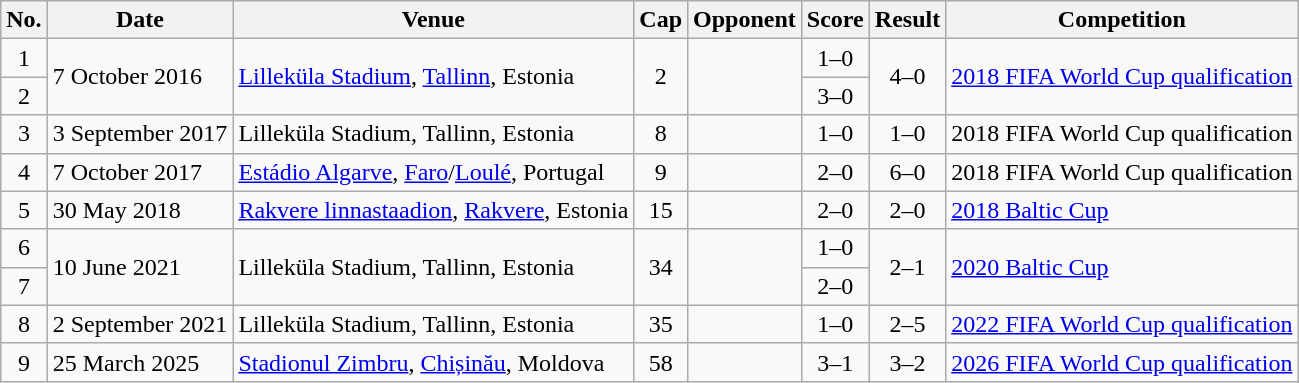<table class="wikitable sortable">
<tr>
<th scope="col">No.</th>
<th scope="col" data-sort-type="date">Date</th>
<th scope="col">Venue</th>
<th scope="col">Cap</th>
<th scope="col">Opponent</th>
<th scope="col">Score</th>
<th scope="col">Result</th>
<th scope="col">Competition</th>
</tr>
<tr>
<td align="center">1</td>
<td rowspan="2">7 October 2016</td>
<td rowspan="2"><a href='#'>Lilleküla Stadium</a>, <a href='#'>Tallinn</a>, Estonia</td>
<td rowspan="2" align="center">2</td>
<td rowspan="2"></td>
<td align="center">1–0</td>
<td rowspan="2" align="center">4–0</td>
<td rowspan="2"><a href='#'>2018 FIFA World Cup qualification</a></td>
</tr>
<tr>
<td align="center">2</td>
<td align="center">3–0</td>
</tr>
<tr>
<td align="center">3</td>
<td>3 September 2017</td>
<td>Lilleküla Stadium, Tallinn, Estonia</td>
<td align="center">8</td>
<td></td>
<td align="center">1–0</td>
<td align="center">1–0</td>
<td>2018 FIFA World Cup qualification</td>
</tr>
<tr>
<td align="center">4</td>
<td>7 October 2017</td>
<td><a href='#'>Estádio Algarve</a>, <a href='#'>Faro</a>/<a href='#'>Loulé</a>, Portugal</td>
<td align="center">9</td>
<td></td>
<td align="center">2–0</td>
<td align="center">6–0</td>
<td>2018 FIFA World Cup qualification</td>
</tr>
<tr>
<td align="center">5</td>
<td>30 May 2018</td>
<td><a href='#'>Rakvere linnastaadion</a>, <a href='#'>Rakvere</a>, Estonia</td>
<td align="center">15</td>
<td></td>
<td align="center">2–0</td>
<td align="center">2–0</td>
<td><a href='#'>2018 Baltic Cup</a></td>
</tr>
<tr>
<td align="center">6</td>
<td rowspan="2">10 June 2021</td>
<td rowspan="2">Lilleküla Stadium, Tallinn, Estonia</td>
<td rowspan="2" align="center">34</td>
<td rowspan="2"></td>
<td align="center">1–0</td>
<td rowspan="2" align="center">2–1</td>
<td rowspan="2"><a href='#'>2020 Baltic Cup</a></td>
</tr>
<tr>
<td align="center">7</td>
<td align="center">2–0</td>
</tr>
<tr>
<td align="center">8</td>
<td>2 September 2021</td>
<td>Lilleküla Stadium, Tallinn, Estonia</td>
<td align="center">35</td>
<td></td>
<td align="center">1–0</td>
<td align="center">2–5</td>
<td><a href='#'>2022 FIFA World Cup qualification</a></td>
</tr>
<tr>
<td align="center">9</td>
<td>25 March 2025</td>
<td><a href='#'>Stadionul Zimbru</a>, <a href='#'>Chișinău</a>, Moldova</td>
<td align="center">58</td>
<td></td>
<td align="center">3–1</td>
<td align="center">3–2</td>
<td><a href='#'>2026 FIFA World Cup qualification</a></td>
</tr>
</table>
